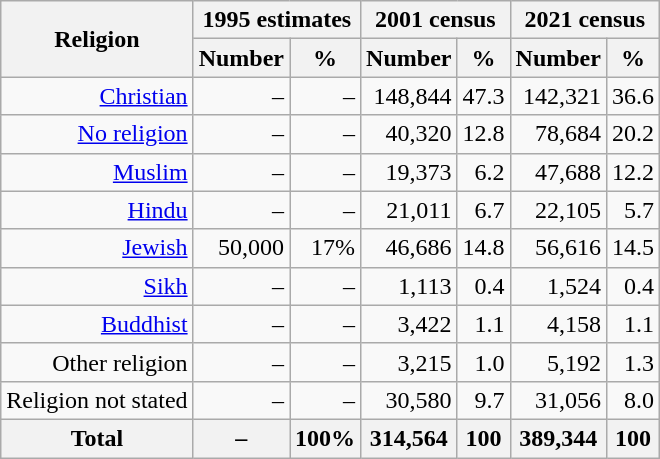<table class="wikitable sortable plainrowheaders col1left" style="text-align:right;">
<tr>
<th rowspan="2">Religion</th>
<th colspan="2">1995 estimates</th>
<th colspan="2">2001 census</th>
<th colspan="2">2021 census</th>
</tr>
<tr>
<th>Number</th>
<th>%</th>
<th>Number</th>
<th>%</th>
<th>Number</th>
<th>%</th>
</tr>
<tr>
<td data-darkreader-inline-bgimage="" data-darkreader-inline-bgcolor=""><a href='#'>Christian</a></td>
<td>–</td>
<td>–</td>
<td>148,844</td>
<td>47.3</td>
<td>142,321</td>
<td>36.6</td>
</tr>
<tr>
<td data-darkreader-inline-bgimage="" data-darkreader-inline-bgcolor=""><a href='#'>No religion</a></td>
<td>–</td>
<td>–</td>
<td>40,320</td>
<td>12.8</td>
<td>78,684</td>
<td>20.2</td>
</tr>
<tr>
<td data-darkreader-inline-bgimage="" data-darkreader-inline-bgcolor=""><a href='#'>Muslim</a></td>
<td>–</td>
<td>–</td>
<td>19,373</td>
<td>6.2</td>
<td>47,688</td>
<td>12.2</td>
</tr>
<tr>
<td data-darkreader-inline-bgimage="" data-darkreader-inline-bgcolor=""><a href='#'>Hindu</a></td>
<td>–</td>
<td>–</td>
<td>21,011</td>
<td>6.7</td>
<td>22,105</td>
<td>5.7</td>
</tr>
<tr>
<td data-darkreader-inline-bgimage="" data-darkreader-inline-bgcolor=""><a href='#'>Jewish</a></td>
<td>50,000</td>
<td>17%</td>
<td>46,686</td>
<td>14.8</td>
<td>56,616</td>
<td>14.5</td>
</tr>
<tr>
<td data-darkreader-inline-bgimage="" data-darkreader-inline-bgcolor=""><a href='#'>Sikh</a></td>
<td>–</td>
<td>–</td>
<td>1,113</td>
<td>0.4</td>
<td>1,524</td>
<td>0.4</td>
</tr>
<tr>
<td data-darkreader-inline-bgimage="" data-darkreader-inline-bgcolor=""><a href='#'>Buddhist</a></td>
<td>–</td>
<td>–</td>
<td>3,422</td>
<td>1.1</td>
<td>4,158</td>
<td>1.1</td>
</tr>
<tr>
<td data-darkreader-inline-bgimage="" data-darkreader-inline-bgcolor="">Other religion</td>
<td>–</td>
<td>–</td>
<td>3,215</td>
<td>1.0</td>
<td>5,192</td>
<td>1.3</td>
</tr>
<tr>
<td data-darkreader-inline-bgimage="" data-darkreader-inline-bgcolor="">Religion not stated</td>
<td>–</td>
<td>–</td>
<td>30,580</td>
<td>9.7</td>
<td>31,056</td>
<td>8.0</td>
</tr>
<tr>
<th scope="row"><strong>Total</strong></th>
<th>–</th>
<th>100%</th>
<th>314,564</th>
<th>100</th>
<th>389,344</th>
<th>100</th>
</tr>
</table>
